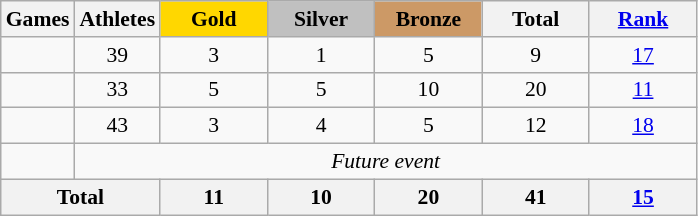<table class="wikitable" style="text-align:center; font-size:90%;">
<tr>
<th>Games</th>
<th>Athletes</th>
<td style="background:gold; width:4.5em; font-weight:bold;">Gold</td>
<td style="background:silver; width:4.5em; font-weight:bold;">Silver</td>
<td style="background:#cc9966; width:4.5em; font-weight:bold;">Bronze</td>
<th style="width:4.5em; font-weight:bold;">Total</th>
<th style="width:4.5em; font-weight:bold;"><a href='#'>Rank</a></th>
</tr>
<tr>
<td align=left></td>
<td>39</td>
<td>3</td>
<td>1</td>
<td>5</td>
<td>9</td>
<td><a href='#'>17</a></td>
</tr>
<tr>
<td align=left></td>
<td>33</td>
<td>5</td>
<td>5</td>
<td>10</td>
<td>20</td>
<td><a href='#'>11</a></td>
</tr>
<tr>
<td align=left></td>
<td>43</td>
<td>3</td>
<td>4</td>
<td>5</td>
<td>12</td>
<td><a href='#'>18</a></td>
</tr>
<tr>
<td align=left></td>
<td colspan=6; rowspan=1><em>Future event</em></td>
</tr>
<tr>
<th colspan=2>Total</th>
<th>11</th>
<th>10</th>
<th>20</th>
<th>41</th>
<th><a href='#'>15</a></th>
</tr>
</table>
